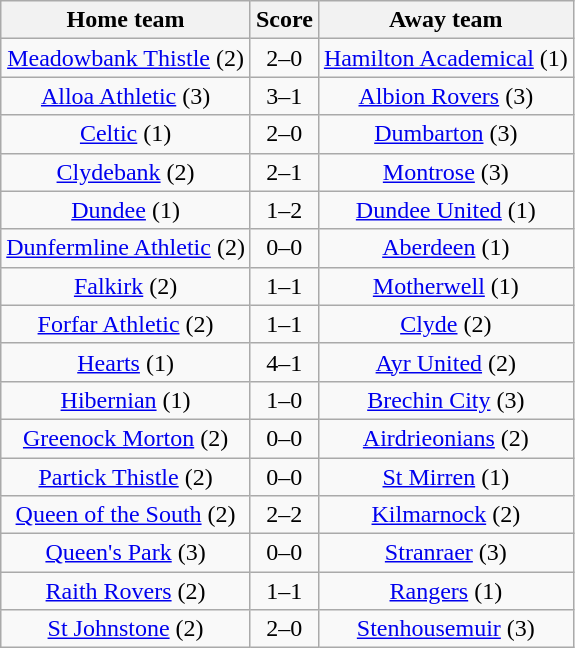<table class="wikitable" style="text-align: center">
<tr>
<th>Home team</th>
<th>Score</th>
<th>Away team</th>
</tr>
<tr>
<td><a href='#'>Meadowbank Thistle</a> (2)</td>
<td>2–0</td>
<td><a href='#'>Hamilton Academical</a> (1)</td>
</tr>
<tr>
<td><a href='#'>Alloa Athletic</a> (3)</td>
<td>3–1</td>
<td><a href='#'>Albion Rovers</a> (3)</td>
</tr>
<tr>
<td><a href='#'>Celtic</a> (1)</td>
<td>2–0</td>
<td><a href='#'>Dumbarton</a> (3)</td>
</tr>
<tr>
<td><a href='#'>Clydebank</a> (2)</td>
<td>2–1</td>
<td><a href='#'>Montrose</a> (3)</td>
</tr>
<tr>
<td><a href='#'>Dundee</a> (1)</td>
<td>1–2</td>
<td><a href='#'>Dundee United</a> (1)</td>
</tr>
<tr>
<td><a href='#'>Dunfermline Athletic</a> (2)</td>
<td>0–0</td>
<td><a href='#'>Aberdeen</a> (1)</td>
</tr>
<tr>
<td><a href='#'>Falkirk</a> (2)</td>
<td>1–1</td>
<td><a href='#'>Motherwell</a> (1)</td>
</tr>
<tr>
<td><a href='#'>Forfar Athletic</a> (2)</td>
<td>1–1</td>
<td><a href='#'>Clyde</a> (2)</td>
</tr>
<tr>
<td><a href='#'>Hearts</a> (1)</td>
<td>4–1</td>
<td><a href='#'>Ayr United</a> (2)</td>
</tr>
<tr>
<td><a href='#'>Hibernian</a> (1)</td>
<td>1–0</td>
<td><a href='#'>Brechin City</a> (3)</td>
</tr>
<tr>
<td><a href='#'>Greenock Morton</a> (2)</td>
<td>0–0</td>
<td><a href='#'>Airdrieonians</a> (2)</td>
</tr>
<tr>
<td><a href='#'>Partick Thistle</a> (2)</td>
<td>0–0</td>
<td><a href='#'>St Mirren</a> (1)</td>
</tr>
<tr>
<td><a href='#'>Queen of the South</a> (2)</td>
<td>2–2</td>
<td><a href='#'>Kilmarnock</a> (2)</td>
</tr>
<tr>
<td><a href='#'>Queen's Park</a> (3)</td>
<td>0–0</td>
<td><a href='#'>Stranraer</a> (3)</td>
</tr>
<tr>
<td><a href='#'>Raith Rovers</a> (2)</td>
<td>1–1</td>
<td><a href='#'>Rangers</a> (1)</td>
</tr>
<tr>
<td><a href='#'>St Johnstone</a> (2)</td>
<td>2–0</td>
<td><a href='#'>Stenhousemuir</a> (3)</td>
</tr>
</table>
